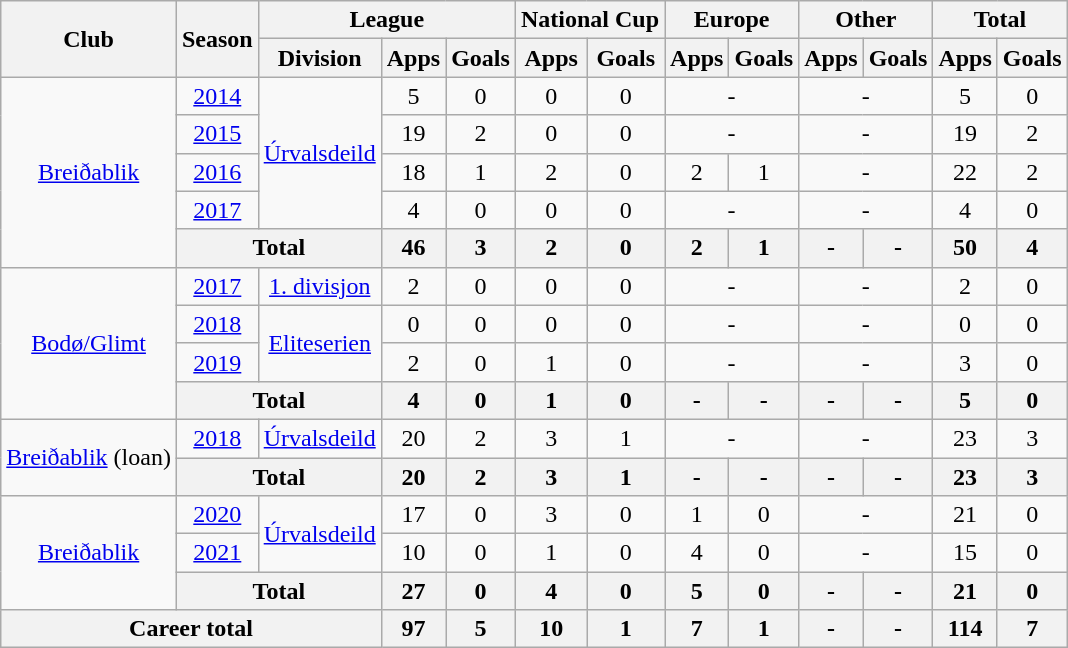<table class="wikitable" style="text-align: center;">
<tr>
<th rowspan="2">Club</th>
<th rowspan="2">Season</th>
<th colspan="3">League</th>
<th colspan="2">National Cup</th>
<th colspan="2">Europe</th>
<th colspan="2">Other</th>
<th colspan="2">Total</th>
</tr>
<tr>
<th>Division</th>
<th>Apps</th>
<th>Goals</th>
<th>Apps</th>
<th>Goals</th>
<th>Apps</th>
<th>Goals</th>
<th>Apps</th>
<th>Goals</th>
<th>Apps</th>
<th>Goals</th>
</tr>
<tr>
<td rowspan="5"><a href='#'>Breiðablik</a></td>
<td><a href='#'>2014</a></td>
<td rowspan="4"><a href='#'>Úrvalsdeild</a></td>
<td>5</td>
<td>0</td>
<td>0</td>
<td>0</td>
<td colspan="2">-</td>
<td colspan="2">-</td>
<td>5</td>
<td>0</td>
</tr>
<tr>
<td><a href='#'>2015</a></td>
<td>19</td>
<td>2</td>
<td>0</td>
<td>0</td>
<td colspan="2">-</td>
<td colspan="2">-</td>
<td>19</td>
<td>2</td>
</tr>
<tr>
<td><a href='#'>2016</a></td>
<td>18</td>
<td>1</td>
<td>2</td>
<td>0</td>
<td>2</td>
<td>1</td>
<td colspan="2">-</td>
<td>22</td>
<td>2</td>
</tr>
<tr>
<td><a href='#'>2017</a></td>
<td>4</td>
<td>0</td>
<td>0</td>
<td>0</td>
<td colspan="2">-</td>
<td colspan="2">-</td>
<td>4</td>
<td>0</td>
</tr>
<tr>
<th colspan="2">Total</th>
<th>46</th>
<th>3</th>
<th>2</th>
<th>0</th>
<th>2</th>
<th>1</th>
<th>-</th>
<th>-</th>
<th>50</th>
<th>4</th>
</tr>
<tr>
<td rowspan="4"><a href='#'>Bodø/Glimt</a></td>
<td><a href='#'>2017</a></td>
<td rowspan="1"><a href='#'>1. divisjon</a></td>
<td>2</td>
<td>0</td>
<td>0</td>
<td>0</td>
<td colspan="2">-</td>
<td colspan="2">-</td>
<td>2</td>
<td>0</td>
</tr>
<tr>
<td><a href='#'>2018</a></td>
<td rowspan="2"><a href='#'>Eliteserien</a></td>
<td>0</td>
<td>0</td>
<td>0</td>
<td>0</td>
<td colspan="2">-</td>
<td colspan="2">-</td>
<td>0</td>
<td>0</td>
</tr>
<tr>
<td><a href='#'>2019</a></td>
<td>2</td>
<td>0</td>
<td>1</td>
<td>0</td>
<td colspan="2">-</td>
<td colspan="2">-</td>
<td>3</td>
<td>0</td>
</tr>
<tr>
<th colspan="2">Total</th>
<th>4</th>
<th>0</th>
<th>1</th>
<th>0</th>
<th>-</th>
<th>-</th>
<th>-</th>
<th>-</th>
<th>5</th>
<th>0</th>
</tr>
<tr>
<td rowspan="2"><a href='#'>Breiðablik</a> (loan)</td>
<td><a href='#'>2018</a></td>
<td rowspan="1"><a href='#'>Úrvalsdeild</a></td>
<td>20</td>
<td>2</td>
<td>3</td>
<td>1</td>
<td colspan="2">-</td>
<td colspan="2">-</td>
<td>23</td>
<td>3</td>
</tr>
<tr>
<th colspan="2">Total</th>
<th>20</th>
<th>2</th>
<th>3</th>
<th>1</th>
<th>-</th>
<th>-</th>
<th>-</th>
<th>-</th>
<th>23</th>
<th>3</th>
</tr>
<tr>
<td rowspan="3"><a href='#'>Breiðablik</a></td>
<td><a href='#'>2020</a></td>
<td rowspan="2"><a href='#'>Úrvalsdeild</a></td>
<td>17</td>
<td>0</td>
<td>3</td>
<td>0</td>
<td>1</td>
<td>0</td>
<td colspan="2">-</td>
<td>21</td>
<td>0</td>
</tr>
<tr>
<td><a href='#'>2021</a></td>
<td>10</td>
<td>0</td>
<td>1</td>
<td>0</td>
<td>4</td>
<td>0</td>
<td colspan="2">-</td>
<td>15</td>
<td>0</td>
</tr>
<tr>
<th colspan="2">Total</th>
<th>27</th>
<th>0</th>
<th>4</th>
<th>0</th>
<th>5</th>
<th>0</th>
<th>-</th>
<th>-</th>
<th>21</th>
<th>0</th>
</tr>
<tr>
<th colspan="3">Career total</th>
<th>97</th>
<th>5</th>
<th>10</th>
<th>1</th>
<th>7</th>
<th>1</th>
<th>-</th>
<th>-</th>
<th>114</th>
<th>7</th>
</tr>
</table>
